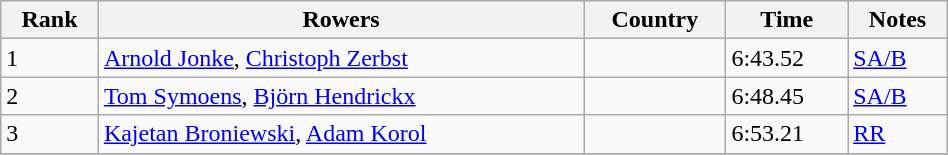<table class="wikitable" width=50%>
<tr>
<th>Rank</th>
<th>Rowers</th>
<th>Country</th>
<th>Time</th>
<th>Notes</th>
</tr>
<tr>
<td>1</td>
<td><a href='#'>Arnold Jonke</a>, <a href='#'>Christoph Zerbst</a></td>
<td></td>
<td>6:43.52</td>
<td><a href='#'>SA/B</a></td>
</tr>
<tr>
<td>2</td>
<td><a href='#'>Tom Symoens</a>, <a href='#'>Björn Hendrickx</a></td>
<td></td>
<td>6:48.45</td>
<td><a href='#'>SA/B</a></td>
</tr>
<tr>
<td>3</td>
<td><a href='#'>Kajetan Broniewski</a>, <a href='#'>Adam Korol</a></td>
<td></td>
<td>6:53.21</td>
<td><a href='#'>RR</a></td>
</tr>
<tr>
</tr>
</table>
